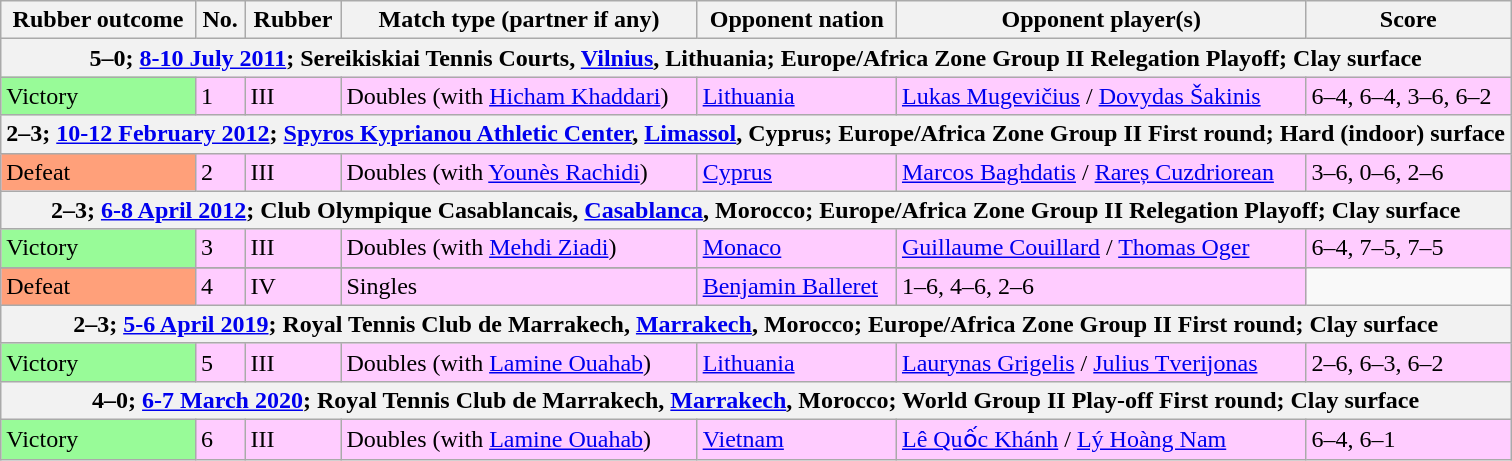<table class=wikitable>
<tr>
<th>Rubber outcome</th>
<th>No.</th>
<th>Rubber</th>
<th>Match type (partner if any)</th>
<th>Opponent nation</th>
<th>Opponent player(s)</th>
<th>Score</th>
</tr>
<tr>
<th colspan=7>5–0; <a href='#'>8-10 July 2011</a>; Sereikiskiai Tennis Courts, <a href='#'>Vilnius</a>, Lithuania; Europe/Africa Zone Group II Relegation Playoff; Clay surface</th>
</tr>
<tr bgcolor=#FFCCFF>
<td bgcolor=98FB98>Victory</td>
<td>1</td>
<td>III</td>
<td>Doubles (with <a href='#'>Hicham Khaddari</a>)</td>
<td> <a href='#'>Lithuania</a></td>
<td><a href='#'>Lukas Mugevičius</a> / <a href='#'>Dovydas Šakinis</a></td>
<td>6–4, 6–4, 3–6, 6–2</td>
</tr>
<tr>
<th colspan=7>2–3; <a href='#'>10-12 February 2012</a>; <a href='#'>Spyros Kyprianou Athletic Center</a>, <a href='#'>Limassol</a>, Cyprus; Europe/Africa Zone Group II First round; Hard (indoor) surface</th>
</tr>
<tr bgcolor=#FFCCFF>
<td bgcolor=FFA07A>Defeat</td>
<td>2</td>
<td>III</td>
<td>Doubles (with <a href='#'>Younès Rachidi</a>)</td>
<td> <a href='#'>Cyprus</a></td>
<td><a href='#'>Marcos Baghdatis</a> / <a href='#'>Rareș Cuzdriorean</a></td>
<td>3–6, 0–6, 2–6</td>
</tr>
<tr>
<th colspan=7>2–3; <a href='#'>6-8 April 2012</a>; Club Olympique Casablancais, <a href='#'>Casablanca</a>, Morocco; Europe/Africa Zone Group II Relegation Playoff; Clay surface</th>
</tr>
<tr bgcolor=#FFCCFF>
<td bgcolor=98FB98>Victory</td>
<td>3</td>
<td>III</td>
<td>Doubles (with <a href='#'>Mehdi Ziadi</a>)</td>
<td rowspan=2> <a href='#'>Monaco</a></td>
<td><a href='#'>Guillaume Couillard</a> / <a href='#'>Thomas Oger</a></td>
<td>6–4, 7–5, 7–5</td>
</tr>
<tr>
</tr>
<tr bgcolor=#FFCCFF>
<td bgcolor=FFA07A>Defeat</td>
<td>4</td>
<td>IV</td>
<td>Singles</td>
<td><a href='#'>Benjamin Balleret</a></td>
<td>1–6, 4–6, 2–6</td>
</tr>
<tr>
<th colspan=7>2–3; <a href='#'>5-6 April 2019</a>; Royal Tennis Club de Marrakech, <a href='#'>Marrakech</a>, Morocco; Europe/Africa Zone Group II First round; Clay surface</th>
</tr>
<tr bgcolor=#FFCCFF>
<td bgcolor=98FB98>Victory</td>
<td>5</td>
<td>III</td>
<td>Doubles (with <a href='#'>Lamine Ouahab</a>)</td>
<td> <a href='#'>Lithuania</a></td>
<td><a href='#'>Laurynas Grigelis</a> / <a href='#'>Julius Tverijonas</a></td>
<td>2–6, 6–3, 6–2</td>
</tr>
<tr>
<th colspan=7>4–0; <a href='#'>6-7 March 2020</a>; Royal Tennis Club de Marrakech, <a href='#'>Marrakech</a>, Morocco; World Group II Play-off First round; Clay surface</th>
</tr>
<tr bgcolor=#FFCCFF>
<td bgcolor=98FB98>Victory</td>
<td>6</td>
<td>III</td>
<td>Doubles (with <a href='#'>Lamine Ouahab</a>)</td>
<td> <a href='#'>Vietnam</a></td>
<td><a href='#'>Lê Quốc Khánh</a> / <a href='#'>Lý Hoàng Nam</a></td>
<td>6–4, 6–1</td>
</tr>
</table>
